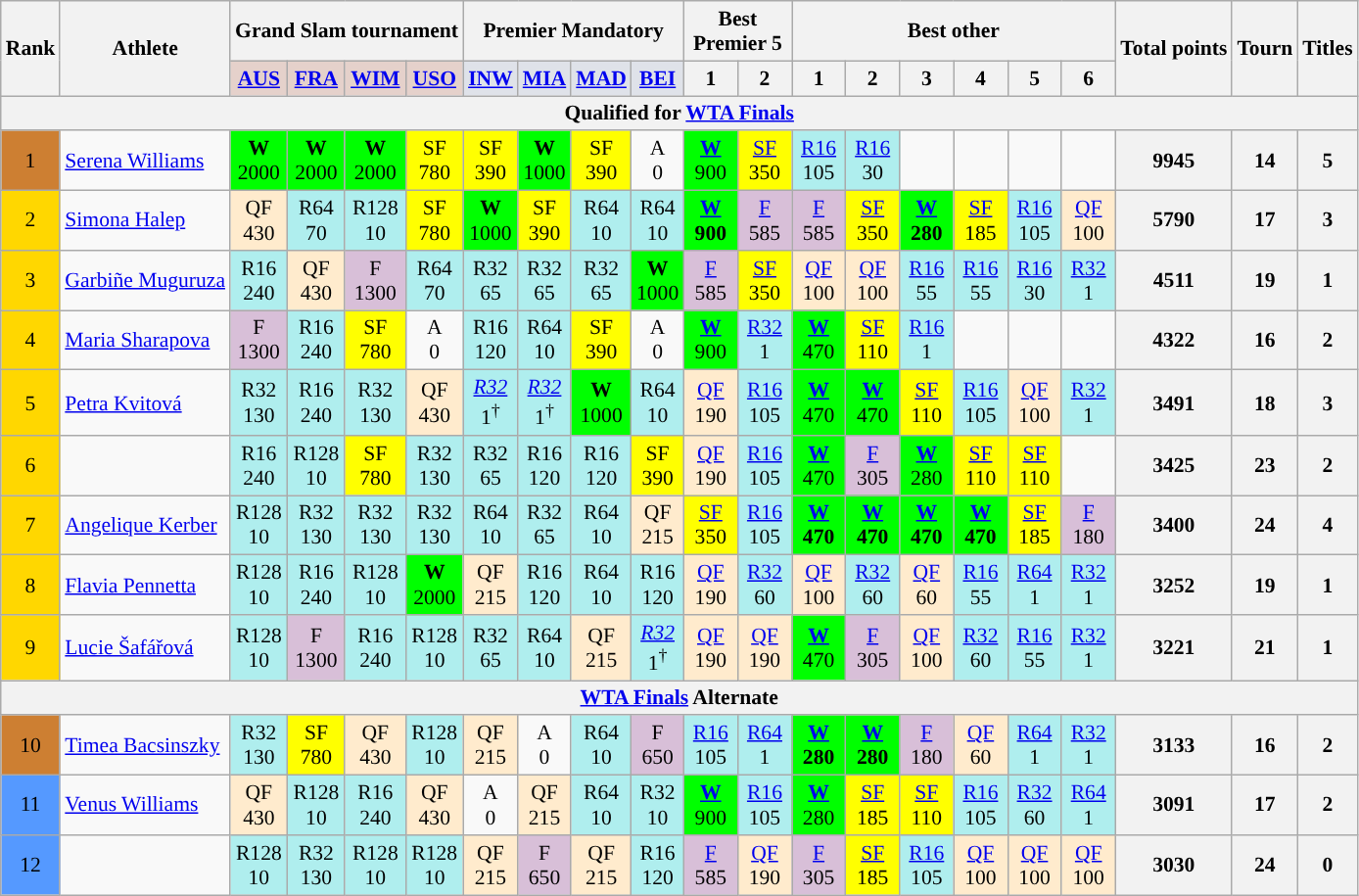<table class=wikitable style=font-size:90%;text-align:center>
<tr>
<th rowspan=2>Rank</th>
<th rowspan=2>Athlete</th>
<th colspan=4>Grand Slam tournament</th>
<th colspan=4>Premier Mandatory</th>
<th colspan=2>Best Premier 5</th>
<th colspan="6">Best other</th>
<th rowspan=2>Total points</th>
<th rowspan=2>Tourn</th>
<th rowspan=2>Titles</th>
</tr>
<tr>
<td style="background:#e5d1cb;"><strong><a href='#'>AUS</a></strong></td>
<td style="background:#e5d1cb;"><strong><a href='#'>FRA</a></strong></td>
<td style="background:#e5d1cb;"><strong><a href='#'>WIM</a></strong></td>
<td style="background:#e5d1cb;"><strong><a href='#'>USO</a></strong></td>
<td style="background:#dfe2e9;"><strong><a href='#'>INW</a></strong></td>
<td style="background:#dfe2e9;"><strong><a href='#'>MIA</a></strong></td>
<td style="background:#dfe2e9;"><strong><a href='#'>MAD</a></strong></td>
<td style="background:#dfe2e9;"><strong><a href='#'>BEI</a></strong></td>
<th width=30>1</th>
<th width=30>2</th>
<th width=30>1</th>
<th width=30>2</th>
<th width=30>3</th>
<th width=30>4</th>
<th width=30>5</th>
<th width=30>6</th>
</tr>
<tr>
<th colspan="26" align="central">Qualified for <a href='#'>WTA Finals</a></th>
</tr>
<tr>
<td style="background:#cd7f32;">1</td>
<td style="text-align:left;"> <a href='#'>Serena Williams</a></td>
<td bgcolor=lime><strong>W</strong><br>2000</td>
<td bgcolor=lime><strong>W</strong><br>2000</td>
<td bgcolor=lime><strong>W</strong><br>2000</td>
<td style="background:yellow;">SF<br>780</td>
<td style="background:yellow;">SF<br>390</td>
<td bgcolor=lime><strong>W</strong><br>1000</td>
<td style="background:yellow;">SF<br>390</td>
<td>A<br>0</td>
<td bgcolor=lime><a href='#'><strong>W</strong></a><br>900</td>
<td style="background:yellow;"><a href='#'>SF</a><br>350</td>
<td style="background:#afeeee;"><a href='#'>R16</a><br>105</td>
<td style="background:#afeeee;"><a href='#'>R16</a><br>30</td>
<td></td>
<td></td>
<td></td>
<td></td>
<th>9945</th>
<th>14</th>
<th>5</th>
</tr>
<tr>
<td bgcolor=gold>2</td>
<td style="text-align:left;"> <a href='#'>Simona Halep</a></td>
<td style="background:#ffebcd;">QF<br>430</td>
<td style="background:#afeeee;">R64<br>70</td>
<td style="background:#afeeee;">R128<br>10</td>
<td style="background:yellow;">SF<br>780</td>
<td bgcolor=lime><strong>W</strong><br>1000</td>
<td style="background:yellow;">SF<br>390</td>
<td style="background:#afeeee;">R64<br>10</td>
<td style="background:#afeeee;">R64<br>10</td>
<td bgcolor=lime><strong><a href='#'>W</a></strong><br><strong>900</strong></td>
<td style="background:thistle;"><a href='#'>F</a><br>585</td>
<td style="background:thistle;"><a href='#'>F</a><br>585</td>
<td style="background:yellow;"><a href='#'>SF</a><br>350</td>
<td bgcolor=lime><strong><a href='#'>W</a></strong><br><strong>280</strong></td>
<td style="background:yellow;"><a href='#'>SF</a><br>185</td>
<td style="background:#afeeee;"><a href='#'>R16</a><br>105</td>
<td style="background:#ffebcd;"><a href='#'>QF</a><br>100</td>
<th>5790</th>
<th>17</th>
<th>3</th>
</tr>
<tr>
<td bgcolor=gold>3</td>
<td style="text-align:left;"> <a href='#'>Garbiñe Muguruza</a></td>
<td style="background:#afeeee;">R16<br>240</td>
<td style="background:#ffebcd;">QF<br>430</td>
<td style="background:thistle;">F<br>1300</td>
<td style="background:#afeeee;">R64<br>70</td>
<td style="background:#afeeee;">R32<br>65</td>
<td style="background:#afeeee;">R32<br>65</td>
<td style="background:#afeeee;">R32<br>65</td>
<td bgcolor=lime><strong>W</strong><br>1000</td>
<td style="background:thistle;"><a href='#'>F</a><br>585</td>
<td style="background:yellow;"><a href='#'>SF</a><br>350</td>
<td style="background:#ffebcd;"><a href='#'>QF</a><br>100</td>
<td style="background:#ffebcd;"><a href='#'>QF</a><br>100</td>
<td style="background:#afeeee;"><a href='#'>R16</a><br>55</td>
<td style="background:#afeeee;"><a href='#'>R16</a><br>55</td>
<td style="background:#afeeee;"><a href='#'>R16</a><br>30</td>
<td style="background:#afeeee;"><a href='#'>R32</a><br>1</td>
<th>4511</th>
<th>19</th>
<th>1</th>
</tr>
<tr>
<td bgcolor=gold>4</td>
<td style="text-align:left;"> <a href='#'>Maria Sharapova</a></td>
<td style="background:thistle;">F<br>1300</td>
<td style="background:#afeeee;">R16<br>240</td>
<td style="background:yellow;">SF<br>780</td>
<td>A<br>0</td>
<td style="background:#afeeee;">R16<br>120</td>
<td style="background:#afeeee;">R64<br>10</td>
<td style="background:yellow;">SF<br>390</td>
<td>A<br>0</td>
<td bgcolor=lime><a href='#'><strong>W</strong></a><br>900</td>
<td style="background:#afeeee;"><a href='#'>R32</a><br>1</td>
<td bgcolor=lime><a href='#'><strong>W</strong></a><br>470</td>
<td style="background:yellow;"><a href='#'>SF</a><br>110</td>
<td style="background:#afeeee;"><a href='#'>R16</a><br>1</td>
<td></td>
<td></td>
<td></td>
<th>4322</th>
<th>16</th>
<th>2</th>
</tr>
<tr>
<td bgcolor=gold>5</td>
<td style="text-align:left;"> <a href='#'>Petra Kvitová</a></td>
<td style="background:#afeeee;">R32<br>130</td>
<td style="background:#afeeee;">R16<br>240</td>
<td style="background:#afeeee;">R32<br>130</td>
<td style="background:#ffebcd;">QF<br>430</td>
<td style="background:#afeeee;"><em><a href='#'>R32</a></em><br>1<sup>†</sup></td>
<td style="background:#afeeee;"><em><a href='#'>R32</a></em><br>1<sup>†</sup></td>
<td bgcolor=lime><strong>W</strong><br>1000</td>
<td style="background:#afeeee;">R64<br>10</td>
<td style="background:#ffebcd;"><a href='#'>QF</a><br>190</td>
<td style="background:#afeeee;"><a href='#'>R16</a><br>105</td>
<td bgcolor=lime><a href='#'><strong>W</strong></a><br>470</td>
<td bgcolor=lime><a href='#'><strong>W</strong></a><br>470</td>
<td style="background:yellow;"><a href='#'>SF</a><br>110</td>
<td style="background:#afeeee;"><a href='#'>R16</a><br>105</td>
<td style="background:#ffebcd;"><a href='#'>QF</a><br>100</td>
<td style="background:#afeeee;"><a href='#'>R32</a><br>1</td>
<th>3491</th>
<th>18</th>
<th>3</th>
</tr>
<tr>
<td bgcolor=gold>6</td>
<td style="text-align:left;"></td>
<td style="background:#afeeee;">R16<br>240</td>
<td style="background:#afeeee;">R128<br>10</td>
<td style="background:yellow;">SF<br>780</td>
<td style="background:#afeeee;">R32<br>130</td>
<td style="background:#afeeee;">R32<br>65</td>
<td style="background:#afeeee;">R16<br>120</td>
<td style="background:#afeeee;">R16<br>120</td>
<td style="background:yellow;">SF<br>390</td>
<td style="background:#ffebcd;"><a href='#'>QF</a><br>190</td>
<td style="background:#afeeee;"><a href='#'>R16</a><br>105</td>
<td bgcolor=lime><strong><a href='#'>W</a></strong><br>470</td>
<td style="background:thistle;"><a href='#'>F</a><br>305</td>
<td bgcolor=lime><strong><a href='#'>W</a></strong><br>280</td>
<td style="background:yellow;"><a href='#'>SF</a><br>110</td>
<td style="background:yellow;"><a href='#'>SF</a><br>110</td>
<td></td>
<th>3425</th>
<th>23</th>
<th>2</th>
</tr>
<tr>
<td bgcolor=gold>7</td>
<td style="text-align:left;"> <a href='#'>Angelique Kerber</a></td>
<td style="background:#afeeee;">R128<br>10</td>
<td style="background:#afeeee;">R32<br>130</td>
<td style="background:#afeeee;">R32<br>130</td>
<td style="background:#afeeee;">R32<br>130</td>
<td style="background:#afeeee;">R64<br>10</td>
<td style="background:#afeeee;">R32<br>65</td>
<td style="background:#afeeee;">R64<br>10</td>
<td style="background:#ffebcd;">QF<br>215</td>
<td style="background:yellow;"><a href='#'>SF</a><br>350</td>
<td style="background:#afeeee;"><a href='#'>R16</a><br>105</td>
<td bgcolor=lime><strong><a href='#'>W</a></strong><br><strong>470</strong></td>
<td bgcolor=lime><strong><a href='#'>W</a></strong><br><strong>470</strong></td>
<td bgcolor=lime><strong><a href='#'>W</a></strong><br><strong>470</strong></td>
<td bgcolor=lime><strong><a href='#'>W</a></strong><br><strong>470</strong></td>
<td style="background:yellow;"><a href='#'>SF</a><br>185</td>
<td style="background:thistle;"><a href='#'>F</a><br>180</td>
<th>3400</th>
<th>24</th>
<th>4</th>
</tr>
<tr>
<td bgcolor=gold>8</td>
<td style="text-align:left;"> <a href='#'>Flavia Pennetta</a></td>
<td style="background:#afeeee;">R128<br>10</td>
<td style="background:#afeeee;">R16<br>240</td>
<td style="background:#afeeee;">R128<br>10</td>
<td bgcolor=lime><strong>W</strong><br>2000</td>
<td style="background:#ffebcd;">QF<br>215</td>
<td style="background:#afeeee;">R16<br>120</td>
<td style="background:#afeeee;">R64<br>10</td>
<td style="background:#afeeee;">R16<br>120</td>
<td style="background:#ffebcd;"><a href='#'>QF</a><br>190</td>
<td style="background:#afeeee;"><a href='#'>R32</a><br>60</td>
<td style="background:#ffebcd;"><a href='#'>QF</a><br>100</td>
<td style="background:#afeeee;"><a href='#'>R32</a><br>60</td>
<td style="background:#ffebcd;"><a href='#'>QF</a><br>60</td>
<td style="background:#afeeee;"><a href='#'>R16</a><br>55</td>
<td style="background:#afeeee;"><a href='#'>R64</a><br>1</td>
<td style="background:#afeeee;"><a href='#'>R32</a><br>1</td>
<th>3252</th>
<th>19</th>
<th>1</th>
</tr>
<tr>
<td bgcolor=gold>9</td>
<td style="text-align:left;"> <a href='#'>Lucie Šafářová</a></td>
<td style="background:#afeeee;">R128<br>10</td>
<td style="background:thistle;">F<br>1300</td>
<td style="background:#afeeee;">R16<br>240</td>
<td style="background:#afeeee;">R128<br>10</td>
<td style="background:#afeeee;">R32<br>65</td>
<td style="background:#afeeee;">R64<br>10</td>
<td style="background:#ffebcd;">QF<br>215</td>
<td style="background:#afeeee;"><em><a href='#'>R32</a></em><br>1<sup>†</sup></td>
<td style="background:#ffebcd;"><a href='#'>QF</a><br>190</td>
<td style="background:#ffebcd;"><a href='#'>QF</a><br>190</td>
<td bgcolor=lime><a href='#'><strong>W</strong></a><br>470</td>
<td style="background:thistle;"><a href='#'>F</a><br>305</td>
<td style="background:#ffebcd;"><a href='#'>QF</a><br>100</td>
<td style="background:#afeeee;"><a href='#'>R32</a><br>60</td>
<td style="background:#afeeee;"><a href='#'>R16</a><br>55</td>
<td style="background:#afeeee;"><a href='#'>R32</a><br>1</td>
<th>3221</th>
<th>21</th>
<th>1</th>
</tr>
<tr>
<th colspan="26" align="central"><a href='#'>WTA Finals</a> Alternate</th>
</tr>
<tr>
<td style="background:#cd7f32;">10</td>
<td style="text-align:left;"> <a href='#'>Timea Bacsinszky</a></td>
<td style="background:#afeeee;">R32<br>130</td>
<td style="background:yellow;">SF<br>780</td>
<td style="background:#ffebcd;">QF<br>430</td>
<td style="background:#afeeee;">R128<br>10</td>
<td style="background:#ffebcd;">QF<br>215</td>
<td>A<br>0</td>
<td style="background:#afeeee;">R64<br>10</td>
<td style="background:thistle;">F<br>650</td>
<td style="background:#afeeee;"><a href='#'>R16</a><br>105</td>
<td style="background:#afeeee;"><a href='#'>R64</a><br>1</td>
<td bgcolor=lime><strong><a href='#'>W</a></strong><br><strong>280</strong></td>
<td bgcolor=lime><strong><a href='#'>W</a></strong><br><strong>280</strong></td>
<td style="background:thistle;"><a href='#'>F</a><br>180</td>
<td style="background:#ffebcd;"><a href='#'>QF</a><br>60</td>
<td style="background:#afeeee;"><a href='#'>R64</a><br>1</td>
<td style="background:#afeeee;"><a href='#'>R32</a><br>1</td>
<th>3133</th>
<th>16</th>
<th>2</th>
</tr>
<tr>
<td style="background:#59f;">11</td>
<td style="text-align:left;"> <a href='#'>Venus Williams</a></td>
<td style="background:#ffebcd;">QF<br>430</td>
<td style="background:#afeeee;">R128<br>10</td>
<td style="background:#afeeee;">R16<br>240</td>
<td style="background:#ffebcd;">QF<br>430</td>
<td>A<br>0</td>
<td style="background:#ffebcd;">QF<br>215</td>
<td style="background:#afeeee;">R64<br>10</td>
<td style="background:#afeeee;">R32<br>10</td>
<td bgcolor=lime><a href='#'><strong>W</strong></a><br>900</td>
<td style="background:#afeeee;"><a href='#'>R16</a><br>105</td>
<td bgcolor=lime><a href='#'><strong>W</strong></a><br>280</td>
<td style="background:yellow;"><a href='#'>SF</a><br>185</td>
<td style="background:yellow;"><a href='#'>SF</a><br>110</td>
<td style="background:#afeeee;"><a href='#'>R16</a><br>105</td>
<td style="background:#afeeee;"><a href='#'>R32</a><br>60</td>
<td style="background:#afeeee;"><a href='#'>R64</a><br>1</td>
<th>3091</th>
<th>17</th>
<th>2</th>
</tr>
<tr>
<td style="background:#59f;">12</td>
<td style="text-align:left;"></td>
<td style="background:#afeeee;">R128<br>10</td>
<td style="background:#afeeee;">R32<br>130</td>
<td style="background:#afeeee;">R128<br>10</td>
<td style="background:#afeeee;">R128<br>10</td>
<td style="background:#ffebcd;">QF<br>215</td>
<td style="background:thistle;">F<br>650</td>
<td style="background:#ffebcd;">QF<br>215</td>
<td style="background:#afeeee;">R16<br>120</td>
<td style="background:thistle;"><a href='#'>F</a><br>585</td>
<td style="background:#ffebcd;"><a href='#'>QF</a><br>190</td>
<td style="background:thistle;"><a href='#'>F</a><br>305</td>
<td style="background:yellow;"><a href='#'>SF</a><br>185</td>
<td style="background:#afeeee;"><a href='#'>R16</a><br>105</td>
<td style="background:#ffebcd;"><a href='#'>QF</a><br>100</td>
<td style="background:#ffebcd;"><a href='#'>QF</a><br>100</td>
<td style="background:#ffebcd;"><a href='#'>QF</a><br>100</td>
<th>3030</th>
<th>24</th>
<th>0</th>
</tr>
</table>
